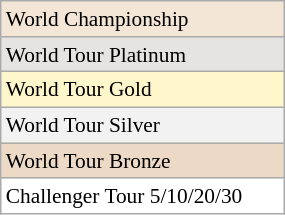<table class=wikitable style=font-size:89%;width:15%>
<tr style="background:#F3E6D7;">
<td>World Championship</td>
</tr>
<tr style="background:#E5E4E2;">
<td>World Tour Platinum</td>
</tr>
<tr style="background:#fff7cc;">
<td>World Tour Gold</td>
</tr>
<tr style="background:#f2f2f2;">
<td>World Tour Silver</td>
</tr>
<tr style="background:#ecd9c6;">
<td>World Tour Bronze</td>
</tr>
<tr style="background:#fff;">
<td>Challenger Tour 5/10/20/30</td>
</tr>
</table>
